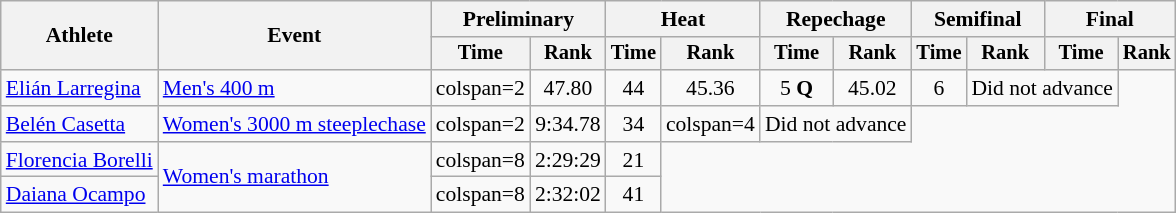<table class="wikitable" style="font-size:90%">
<tr>
<th rowspan=2>Athlete</th>
<th rowspan=2>Event</th>
<th colspan=2>Preliminary</th>
<th colspan=2>Heat</th>
<th colspan=2>Repechage</th>
<th colspan=2>Semifinal</th>
<th colspan=2>Final</th>
</tr>
<tr style=font-size:95%>
<th>Time</th>
<th>Rank</th>
<th>Time</th>
<th>Rank</th>
<th>Time</th>
<th>Rank</th>
<th>Time</th>
<th>Rank</th>
<th>Time</th>
<th>Rank</th>
</tr>
<tr align=center>
<td align=left><a href='#'>Elián Larregina</a></td>
<td align=left><a href='#'>Men's 400 m</a></td>
<td>colspan=2 </td>
<td>47.80</td>
<td>44</td>
<td>45.36</td>
<td>5 <strong>Q</strong></td>
<td>45.02</td>
<td>6</td>
<td colspan=2>Did not advance</td>
</tr>
<tr align=center>
<td align=left><a href='#'>Belén Casetta</a></td>
<td align=left><a href='#'>Women's 3000 m steeplechase</a></td>
<td>colspan=2 </td>
<td>9:34.78</td>
<td>34</td>
<td>colspan=4 </td>
<td colspan=2>Did not advance</td>
</tr>
<tr align=center>
<td align=left><a href='#'>Florencia Borelli</a></td>
<td align=left rowspan=2><a href='#'>Women's marathon</a></td>
<td>colspan=8</td>
<td>2:29:29</td>
<td>21</td>
</tr>
<tr align=center>
<td align=left><a href='#'>Daiana Ocampo</a></td>
<td>colspan=8</td>
<td>2:32:02</td>
<td>41</td>
</tr>
</table>
